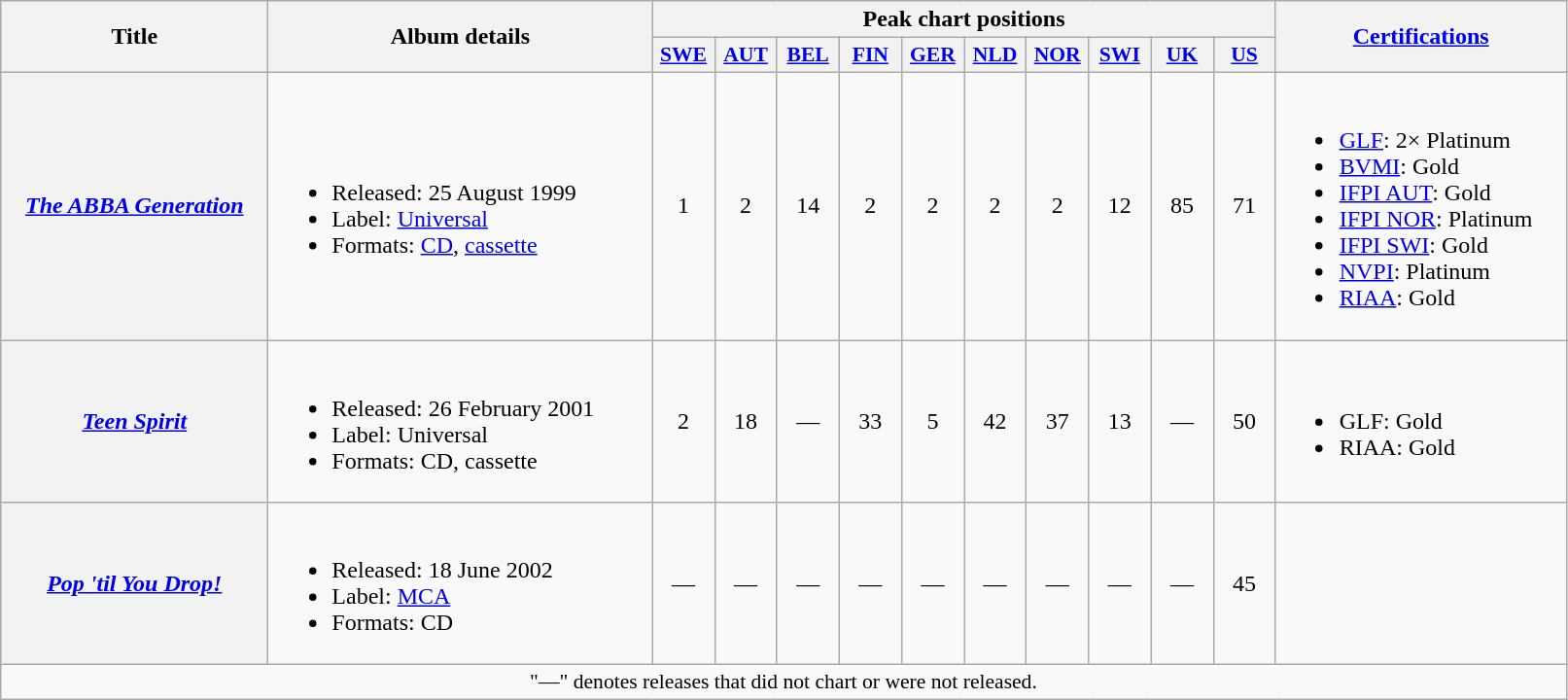<table class="wikitable plainrowheaders" style="text-align:center;">
<tr>
<th scope="col" rowspan="2" style="width:11em;">Title</th>
<th scope="col" rowspan="2" style="width:16em;">Album details</th>
<th scope="col" colspan="10">Peak chart positions</th>
<th scope="col" rowspan="2" style="width:12em;"><a href='#'>Certifications</a></th>
</tr>
<tr>
<th scope="col" style="width:2.5em;font-size:90%;"><a href='#'>SWE</a><br></th>
<th scope="col" style="width:2.5em;font-size:90%;"><a href='#'>AUT</a><br></th>
<th scope="col" style="width:2.5em;font-size:90%;"><a href='#'>BEL</a><br></th>
<th scope="col" style="width:2.5em;font-size:90%;"><a href='#'>FIN</a><br></th>
<th scope="col" style="width:2.5em;font-size:90%;"><a href='#'>GER</a><br></th>
<th scope="col" style="width:2.5em;font-size:90%;"><a href='#'>NLD</a><br></th>
<th scope="col" style="width:2.5em;font-size:90%;"><a href='#'>NOR</a><br></th>
<th scope="col" style="width:2.5em;font-size:90%;"><a href='#'>SWI</a><br></th>
<th scope="col" style="width:2.5em;font-size:90%;"><a href='#'>UK</a><br></th>
<th scope="col" style="width:2.5em;font-size:90%;"><a href='#'>US</a><br></th>
</tr>
<tr>
<th scope="row"><em><a href='#'>The ABBA Generation</a></em></th>
<td align="left"><br><ul><li>Released: 25 August 1999</li><li>Label: <a href='#'>Universal</a></li><li>Formats: <a href='#'>CD</a>, <a href='#'>cassette</a></li></ul></td>
<td>1</td>
<td>2</td>
<td>14</td>
<td>2</td>
<td>2</td>
<td>2</td>
<td>2</td>
<td>12</td>
<td>85</td>
<td>71</td>
<td align="left"><br><ul><li><a href='#'>GLF</a>: 2× Platinum</li><li><a href='#'>BVMI</a>: Gold</li><li><a href='#'>IFPI AUT</a>: Gold</li><li><a href='#'>IFPI NOR</a>: Platinum</li><li><a href='#'>IFPI SWI</a>: Gold</li><li><a href='#'>NVPI</a>: Platinum</li><li><a href='#'>RIAA</a>: Gold</li></ul></td>
</tr>
<tr>
<th scope="row"><em><a href='#'>Teen Spirit</a></em></th>
<td align="left"><br><ul><li>Released: 26 February 2001</li><li>Label: Universal</li><li>Formats: CD, cassette</li></ul></td>
<td>2</td>
<td>18</td>
<td>—</td>
<td>33</td>
<td>5</td>
<td>42</td>
<td>37</td>
<td>13</td>
<td>—</td>
<td>50</td>
<td align="left"><br><ul><li>GLF: Gold</li><li>RIAA: Gold</li></ul></td>
</tr>
<tr>
<th scope="row"><em><a href='#'>Pop 'til You Drop!</a></em></th>
<td align="left"><br><ul><li>Released: 18 June 2002</li><li>Label: <a href='#'>MCA</a></li><li>Formats: CD</li></ul></td>
<td>—</td>
<td>—</td>
<td>—</td>
<td>—</td>
<td>—</td>
<td>—</td>
<td>—</td>
<td>—</td>
<td>—</td>
<td>45</td>
<td align="left"></td>
</tr>
<tr>
<td align="center" colspan="16" style="font-size: 90%">"—" denotes releases that did not chart or were not released.</td>
</tr>
</table>
